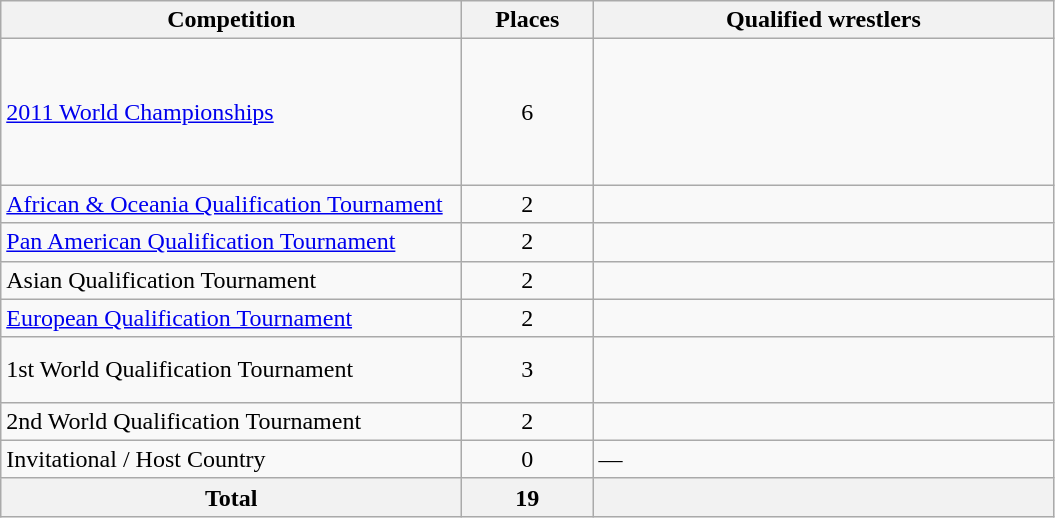<table class = "wikitable">
<tr>
<th width=300>Competition</th>
<th width=80>Places</th>
<th width=300>Qualified wrestlers</th>
</tr>
<tr>
<td><a href='#'>2011 World Championships</a></td>
<td align="center">6</td>
<td><br><br><br><br><br></td>
</tr>
<tr>
<td><a href='#'>African & Oceania Qualification Tournament</a></td>
<td align="center">2</td>
<td><br></td>
</tr>
<tr>
<td><a href='#'>Pan American Qualification Tournament</a></td>
<td align="center">2</td>
<td><br></td>
</tr>
<tr>
<td>Asian Qualification Tournament</td>
<td align="center">2</td>
<td><br></td>
</tr>
<tr>
<td><a href='#'>European Qualification Tournament</a></td>
<td align="center">2</td>
<td><br></td>
</tr>
<tr>
<td>1st World Qualification Tournament</td>
<td align="center">3</td>
<td><br><br></td>
</tr>
<tr>
<td>2nd World Qualification Tournament</td>
<td align="center">2</td>
<td><br></td>
</tr>
<tr>
<td>Invitational / Host Country</td>
<td align="center">0</td>
<td>—</td>
</tr>
<tr>
<th>Total</th>
<th>19</th>
<th></th>
</tr>
</table>
